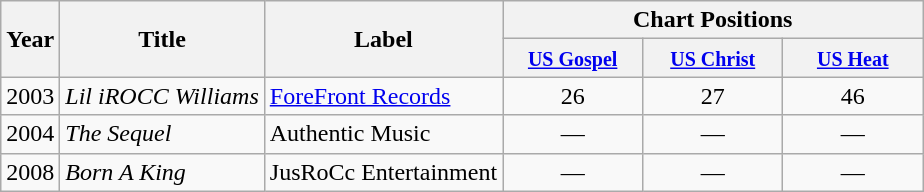<table class="wikitable">
<tr>
<th rowspan="2">Year</th>
<th rowspan="2">Title</th>
<th rowspan="2">Label</th>
<th colspan="3">Chart Positions</th>
</tr>
<tr>
<th width="86"><small><a href='#'>US Gospel</a></small></th>
<th width="86"><small><a href='#'>US Christ</a></small></th>
<th width="86"><small><a href='#'>US Heat</a></small></th>
</tr>
<tr>
<td>2003</td>
<td><em>Lil iROCC Williams</em></td>
<td><a href='#'>ForeFront Records</a></td>
<td align="center">26</td>
<td align="center">27</td>
<td align="center">46</td>
</tr>
<tr>
<td>2004</td>
<td><em>The Sequel</em></td>
<td>Authentic Music</td>
<td align="center">—</td>
<td align="center">—</td>
<td align="center">—</td>
</tr>
<tr>
<td>2008</td>
<td><em>Born A King</em></td>
<td>JusRoCc Entertainment</td>
<td align="center">—</td>
<td align="center">—</td>
<td align="center">—</td>
</tr>
</table>
